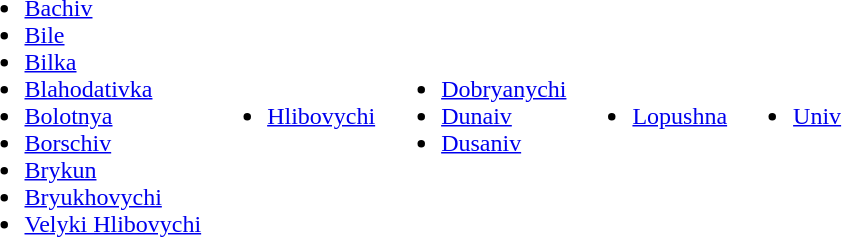<table>
<tr>
<td><br><ul><li><a href='#'>Bachiv</a> </li><li><a href='#'>Bile</a> </li><li><a href='#'>Bilka</a> </li><li><a href='#'>Blahodativka</a> </li><li><a href='#'>Bolotnya</a> </li><li><a href='#'>Borschiv</a> </li><li><a href='#'>Brykun</a> </li><li><a href='#'>Bryukhovychi</a> </li><li><a href='#'>Velyki Hlibovychi</a> </li></ul></td>
<td><br><ul><li><a href='#'>Hlibovychi</a> </li></ul></td>
<td><br><ul><li><a href='#'>Dobryanychi</a> </li><li><a href='#'>Dunaiv</a> </li><li><a href='#'>Dusaniv</a> </li></ul></td>
<td><br><ul><li><a href='#'>Lopushna</a> </li></ul></td>
<td><br><ul><li><a href='#'>Univ</a> </li></ul></td>
</tr>
</table>
